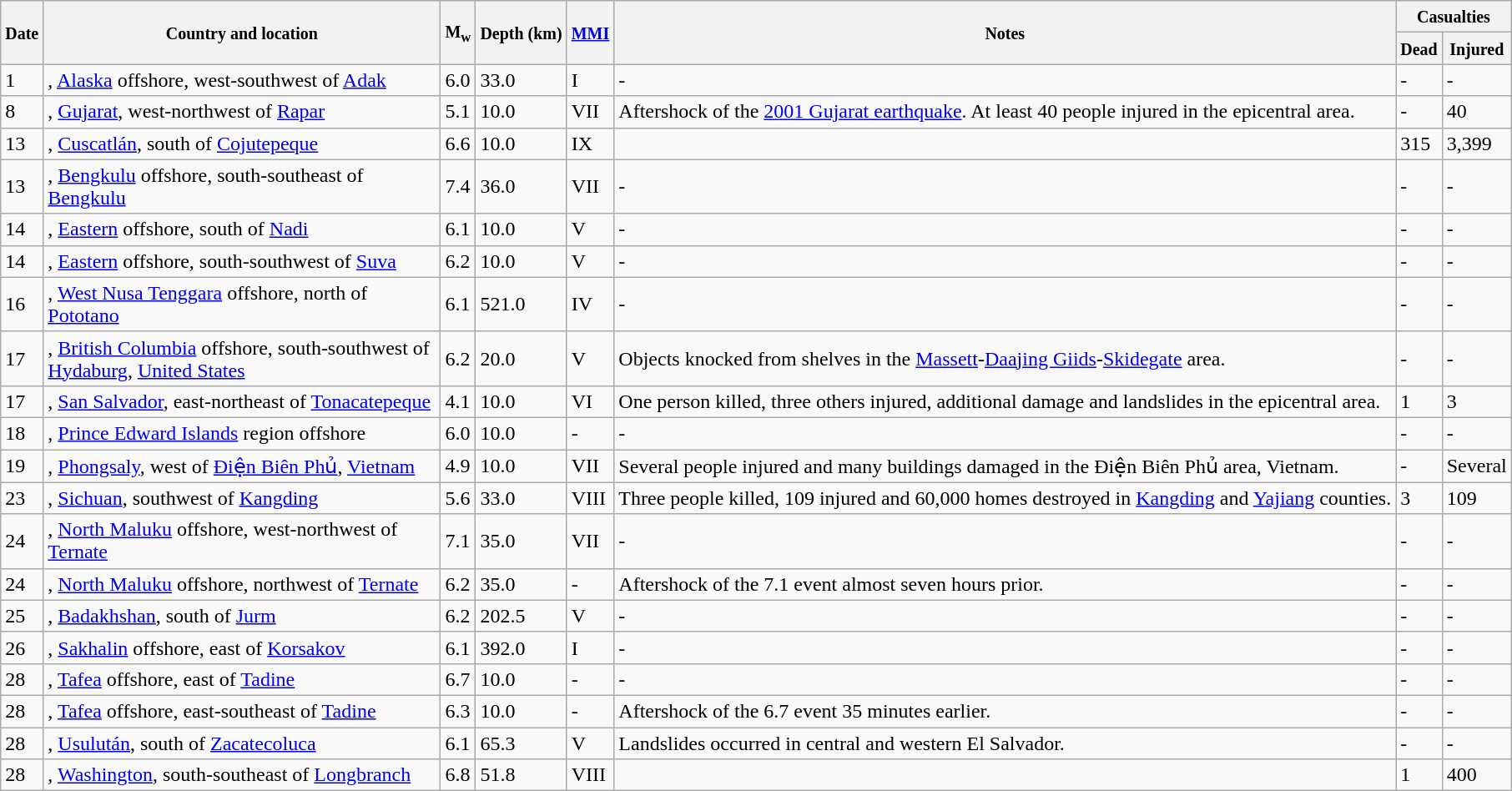<table class="wikitable sortable" style="border:1px black;  margin-left:1em;">
<tr>
<th rowspan="2"><small>Date</small></th>
<th rowspan="2" style="width: 310px"><small>Country and location</small></th>
<th rowspan="2"><small>M<sub>w</sub></small></th>
<th rowspan="2"><small>Depth (km)</small></th>
<th rowspan="2"><small><a href='#'>MMI</a></small></th>
<th rowspan="2" class="unsortable"><small>Notes</small></th>
<th colspan="2"><small>Casualties</small></th>
</tr>
<tr>
<th><small>Dead</small></th>
<th><small>Injured</small></th>
</tr>
<tr>
<td>1</td>
<td>, <a href='#'>Alaska</a> offshore,  west-southwest of <a href='#'>Adak</a></td>
<td>6.0</td>
<td>33.0</td>
<td>I</td>
<td>-</td>
<td>-</td>
<td>-</td>
</tr>
<tr>
<td>8</td>
<td>, <a href='#'>Gujarat</a>,  west-northwest of <a href='#'>Rapar</a></td>
<td>5.1</td>
<td>10.0</td>
<td>VII</td>
<td>Aftershock of the <a href='#'>2001 Gujarat earthquake</a>. At least 40 people injured in the epicentral area.</td>
<td>-</td>
<td>40</td>
</tr>
<tr>
<td>13</td>
<td>, <a href='#'>Cuscatlán</a>,  south of <a href='#'>Cojutepeque</a></td>
<td>6.6</td>
<td>10.0</td>
<td>IX</td>
<td></td>
<td>315</td>
<td>3,399</td>
</tr>
<tr>
<td>13</td>
<td>, <a href='#'>Bengkulu</a> offshore,  south-southeast of <a href='#'>Bengkulu</a></td>
<td>7.4</td>
<td>36.0</td>
<td>VII</td>
<td>-</td>
<td>-</td>
<td>-</td>
</tr>
<tr>
<td>14</td>
<td>, <a href='#'>Eastern</a> offshore,  south of <a href='#'>Nadi</a></td>
<td>6.1</td>
<td>10.0</td>
<td>V</td>
<td>-</td>
<td>-</td>
<td>-</td>
</tr>
<tr>
<td>14</td>
<td>, <a href='#'>Eastern</a> offshore,  south-southwest of <a href='#'>Suva</a></td>
<td>6.2</td>
<td>10.0</td>
<td>V</td>
<td>-</td>
<td>-</td>
<td>-</td>
</tr>
<tr>
<td>16</td>
<td>, <a href='#'>West Nusa Tenggara</a> offshore,  north of <a href='#'>Pototano</a></td>
<td>6.1</td>
<td>521.0</td>
<td>IV</td>
<td>-</td>
<td>-</td>
<td>-</td>
</tr>
<tr>
<td>17</td>
<td>, <a href='#'>British Columbia</a> offshore,  south-southwest of <a href='#'>Hydaburg</a>, <a href='#'>United States</a></td>
<td>6.2</td>
<td>20.0</td>
<td>V</td>
<td>Objects knocked from shelves in the <a href='#'>Massett</a>-<a href='#'>Daajing Giids</a>-<a href='#'>Skidegate</a> area.</td>
<td>-</td>
<td>-</td>
</tr>
<tr>
<td>17</td>
<td>, <a href='#'>San Salvador</a>,  east-northeast of <a href='#'>Tonacatepeque</a></td>
<td>4.1</td>
<td>10.0</td>
<td>VI</td>
<td>One person killed, three others injured, additional damage and landslides in the epicentral area.</td>
<td>1</td>
<td>3</td>
</tr>
<tr>
<td>18</td>
<td>, <a href='#'>Prince Edward Islands</a> region offshore</td>
<td>6.0</td>
<td>10.0</td>
<td>-</td>
<td>-</td>
<td>-</td>
<td>-</td>
</tr>
<tr>
<td>19</td>
<td>, <a href='#'>Phongsaly</a>,  west of <a href='#'>Điện Biên Phủ</a>, <a href='#'>Vietnam</a></td>
<td>4.9</td>
<td>10.0</td>
<td>VII</td>
<td>Several people injured and many buildings damaged in the Điện Biên Phủ area, Vietnam.</td>
<td>-</td>
<td>Several</td>
</tr>
<tr>
<td>23</td>
<td>, <a href='#'>Sichuan</a>,  southwest of <a href='#'>Kangding</a></td>
<td>5.6</td>
<td>33.0</td>
<td>VIII</td>
<td>Three people killed, 109 injured and 60,000 homes destroyed in <a href='#'>Kangding</a> and <a href='#'>Yajiang</a> counties.</td>
<td>3</td>
<td>109</td>
</tr>
<tr>
<td>24</td>
<td>, <a href='#'>North Maluku</a> offshore,  west-northwest of <a href='#'>Ternate</a></td>
<td>7.1</td>
<td>35.0</td>
<td>VII</td>
<td>-</td>
<td>-</td>
<td>-</td>
</tr>
<tr>
<td>24</td>
<td>, <a href='#'>North Maluku</a> offshore,  northwest of <a href='#'>Ternate</a></td>
<td>6.2</td>
<td>35.0</td>
<td>-</td>
<td>Aftershock of the 7.1 event almost seven hours prior.</td>
<td>-</td>
<td>-</td>
</tr>
<tr>
<td>25</td>
<td>, <a href='#'>Badakhshan</a>,  south of <a href='#'>Jurm</a></td>
<td>6.2</td>
<td>202.5</td>
<td>V</td>
<td>-</td>
<td>-</td>
<td>-</td>
</tr>
<tr>
<td>26</td>
<td>, <a href='#'>Sakhalin</a> offshore,  east of <a href='#'>Korsakov</a></td>
<td>6.1</td>
<td>392.0</td>
<td>I</td>
<td>-</td>
<td>-</td>
<td>-</td>
</tr>
<tr>
<td>28</td>
<td>, <a href='#'>Tafea</a> offshore,  east of <a href='#'>Tadine</a></td>
<td>6.7</td>
<td>10.0</td>
<td>-</td>
<td>-</td>
<td>-</td>
<td>-</td>
</tr>
<tr>
<td>28</td>
<td>, <a href='#'>Tafea</a> offshore,  east-southeast of <a href='#'>Tadine</a></td>
<td>6.3</td>
<td>10.0</td>
<td>-</td>
<td>Aftershock of the 6.7 event 35 minutes earlier.</td>
<td>-</td>
<td>-</td>
</tr>
<tr>
<td>28</td>
<td>, <a href='#'>Usulután</a>,  south of <a href='#'>Zacatecoluca</a></td>
<td>6.1</td>
<td>65.3</td>
<td>V</td>
<td>Landslides occurred in central and western El Salvador.</td>
<td>-</td>
<td>-</td>
</tr>
<tr>
<td>28</td>
<td>, <a href='#'>Washington</a>,  south-southeast of <a href='#'>Longbranch</a></td>
<td>6.8</td>
<td>51.8</td>
<td>VIII</td>
<td></td>
<td>1</td>
<td>400</td>
</tr>
<tr>
</tr>
</table>
